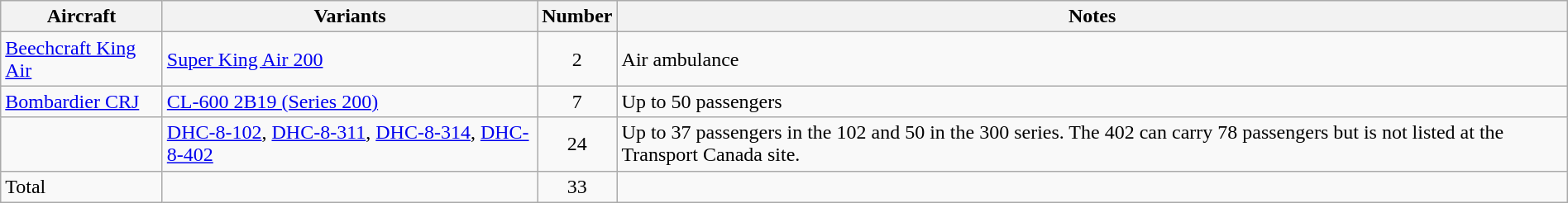<table class="wikitable" style="margin:1em auto; border-collapse:collapse;text-align:left">
<tr>
<th>Aircraft</th>
<th>Variants</th>
<th>Number</th>
<th>Notes</th>
</tr>
<tr>
<td><a href='#'>Beechcraft King Air</a></td>
<td><a href='#'>Super King Air 200</a></td>
<td align=center>2</td>
<td>Air ambulance</td>
</tr>
<tr>
<td><a href='#'>Bombardier CRJ</a></td>
<td><a href='#'>CL-600 2B19 (Series 200)</a></td>
<td align=center>7</td>
<td>Up to 50 passengers</td>
</tr>
<tr>
<td></td>
<td><a href='#'>DHC-8-102</a>, <a href='#'>DHC-8-311</a>, <a href='#'>DHC-8-314</a>, <a href='#'>DHC-8-402</a></td>
<td align=center>24</td>
<td>Up to 37 passengers in the 102 and 50 in the 300 series. The 402 can carry 78 passengers but is not listed at the Transport Canada site.</td>
</tr>
<tr>
<td>Total</td>
<td></td>
<td align=center>33</td>
</tr>
</table>
